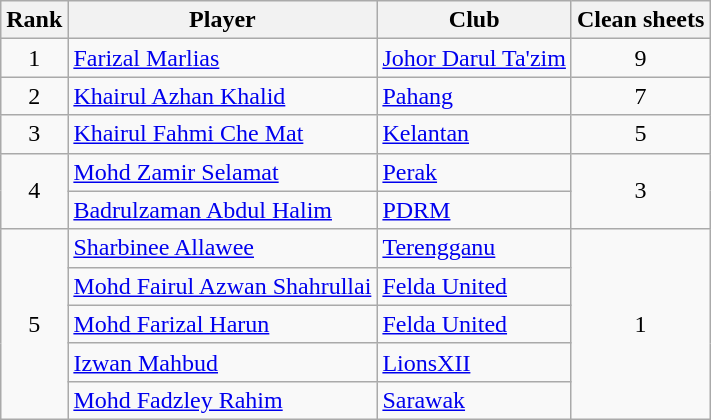<table class="wikitable" style="text-align:center">
<tr>
<th>Rank</th>
<th>Player</th>
<th>Club</th>
<th>Clean sheets</th>
</tr>
<tr>
<td rowspan=1>1</td>
<td align="left"> <a href='#'>Farizal Marlias</a></td>
<td align="left"><a href='#'>Johor Darul Ta'zim</a></td>
<td rowspan=1>9</td>
</tr>
<tr>
<td rowspan=1>2</td>
<td align="left"> <a href='#'>Khairul Azhan Khalid</a></td>
<td align="left"><a href='#'>Pahang</a></td>
<td rowspan=1>7</td>
</tr>
<tr>
<td rowspan=1>3</td>
<td align="left"> <a href='#'>Khairul Fahmi Che Mat</a></td>
<td align="left"><a href='#'>Kelantan</a></td>
<td rowspan=1>5</td>
</tr>
<tr>
<td rowspan=2>4</td>
<td align="left"> <a href='#'>Mohd Zamir Selamat</a></td>
<td align="left"><a href='#'>Perak</a></td>
<td rowspan=2>3</td>
</tr>
<tr>
<td align="left"> <a href='#'>Badrulzaman Abdul Halim</a></td>
<td align="left"><a href='#'>PDRM</a></td>
</tr>
<tr>
<td rowspan=5>5</td>
<td align="left"> <a href='#'>Sharbinee Allawee</a></td>
<td align="left"><a href='#'>Terengganu</a></td>
<td rowspan=5>1</td>
</tr>
<tr>
<td align="left"> <a href='#'>Mohd Fairul Azwan Shahrullai</a></td>
<td align="left"><a href='#'>Felda United</a></td>
</tr>
<tr>
<td align="left"> <a href='#'>Mohd Farizal Harun</a></td>
<td align="left"><a href='#'>Felda United</a></td>
</tr>
<tr>
<td align="left"> <a href='#'>Izwan Mahbud</a></td>
<td align="left"><a href='#'>LionsXII</a></td>
</tr>
<tr>
<td align="left"> <a href='#'>Mohd Fadzley Rahim</a></td>
<td align="left"><a href='#'>Sarawak</a></td>
</tr>
</table>
